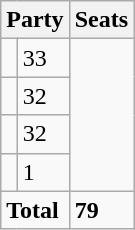<table class="wikitable">
<tr>
<th colspan=2>Party</th>
<th>Seats</th>
</tr>
<tr>
<td></td>
<td>33</td>
</tr>
<tr>
<td></td>
<td>32</td>
</tr>
<tr>
<td></td>
<td>32</td>
</tr>
<tr>
<td></td>
<td>1</td>
</tr>
<tr>
<td colspan="2"><strong>Total</strong></td>
<td><strong>79</strong></td>
</tr>
</table>
